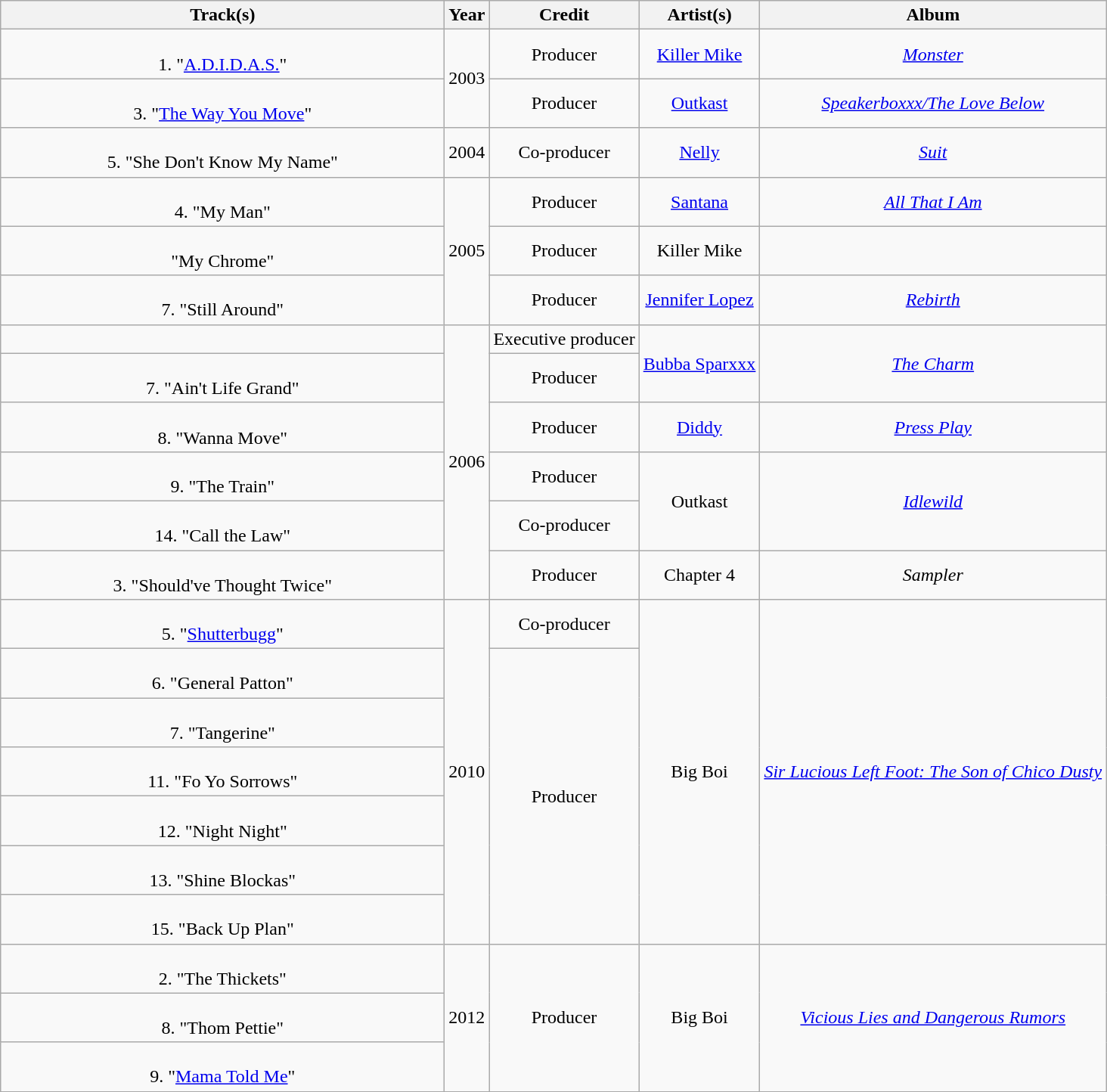<table class="wikitable plainrowheaders" style="text-align:center;">
<tr>
<th scope="col" style="width:24em;">Track(s)</th>
<th scope="col" style="width:1em;">Year</th>
<th scope="col">Credit</th>
<th scope="col">Artist(s)</th>
<th scope="col">Album</th>
</tr>
<tr>
<td><br>1. "<a href='#'>A.D.I.D.A.S.</a>" </td>
<td rowspan="2">2003</td>
<td>Producer </td>
<td><a href='#'>Killer Mike</a></td>
<td><em><a href='#'>Monster</a></em></td>
</tr>
<tr>
<td><br>3. "<a href='#'>The Way You Move</a>" </td>
<td>Producer </td>
<td><a href='#'>Outkast</a></td>
<td><em><a href='#'>Speakerboxxx/The Love Below</a></em></td>
</tr>
<tr>
<td><br>5. "She Don't Know My Name"</td>
<td>2004</td>
<td>Co-producer </td>
<td><a href='#'>Nelly</a></td>
<td><em><a href='#'>Suit</a></em></td>
</tr>
<tr>
<td><br>4. "My Man" <br></td>
<td rowspan="3">2005</td>
<td>Producer </td>
<td><a href='#'>Santana</a></td>
<td><em><a href='#'>All That I Am</a></em></td>
</tr>
<tr>
<td><br>"My Chrome"</td>
<td>Producer </td>
<td>Killer Mike</td>
<td></td>
</tr>
<tr>
<td><br>7. "Still Around"</td>
<td>Producer </td>
<td><a href='#'>Jennifer Lopez</a></td>
<td><em><a href='#'>Rebirth</a></em></td>
</tr>
<tr>
<td></td>
<td rowspan="6">2006</td>
<td>Executive producer</td>
<td rowspan="2"><a href='#'>Bubba Sparxxx</a></td>
<td rowspan="2"><em><a href='#'>The Charm</a></em></td>
</tr>
<tr>
<td><br>7. "Ain't Life Grand" </td>
<td>Producer</td>
</tr>
<tr>
<td><br>8. "Wanna Move"<br></td>
<td>Producer </td>
<td><a href='#'>Diddy</a></td>
<td><em><a href='#'>Press Play</a></em></td>
</tr>
<tr>
<td><br>9. "The Train"</td>
<td>Producer</td>
<td rowspan="2">Outkast</td>
<td rowspan="2"><em><a href='#'>Idlewild</a></em></td>
</tr>
<tr>
<td><br>14. "Call the Law"</td>
<td>Co-producer </td>
</tr>
<tr>
<td><br>3. "Should've Thought Twice"</td>
<td>Producer </td>
<td>Chapter 4</td>
<td><em>Sampler</em></td>
</tr>
<tr>
<td><br>5. "<a href='#'>Shutterbugg</a>" </td>
<td rowspan="7">2010</td>
<td>Co-producer </td>
<td rowspan="7">Big Boi</td>
<td rowspan="7"><em><a href='#'>Sir Lucious Left Foot: The Son of Chico Dusty</a></em></td>
</tr>
<tr>
<td><br>6. "General Patton"</td>
<td rowspan="6">Producer</td>
</tr>
<tr>
<td><br>7. "Tangerine" <br></td>
</tr>
<tr>
<td><br>11. "Fo Yo Sorrows" <br></td>
</tr>
<tr>
<td><br>12. "Night Night"</td>
</tr>
<tr>
<td><br>13. "Shine Blockas" <br></td>
</tr>
<tr>
<td><br>15. "Back Up Plan"</td>
</tr>
<tr>
<td><br>2. "The Thickets" <br></td>
<td rowspan="3">2012</td>
<td rowspan="3">Producer</td>
<td rowspan="3">Big Boi</td>
<td rowspan="3"><em><a href='#'>Vicious Lies and Dangerous Rumors</a></em></td>
</tr>
<tr>
<td><br>8. "Thom Pettie"</td>
</tr>
<tr>
<td><br>9. "<a href='#'>Mama Told Me</a>" <br></td>
</tr>
<tr>
</tr>
</table>
